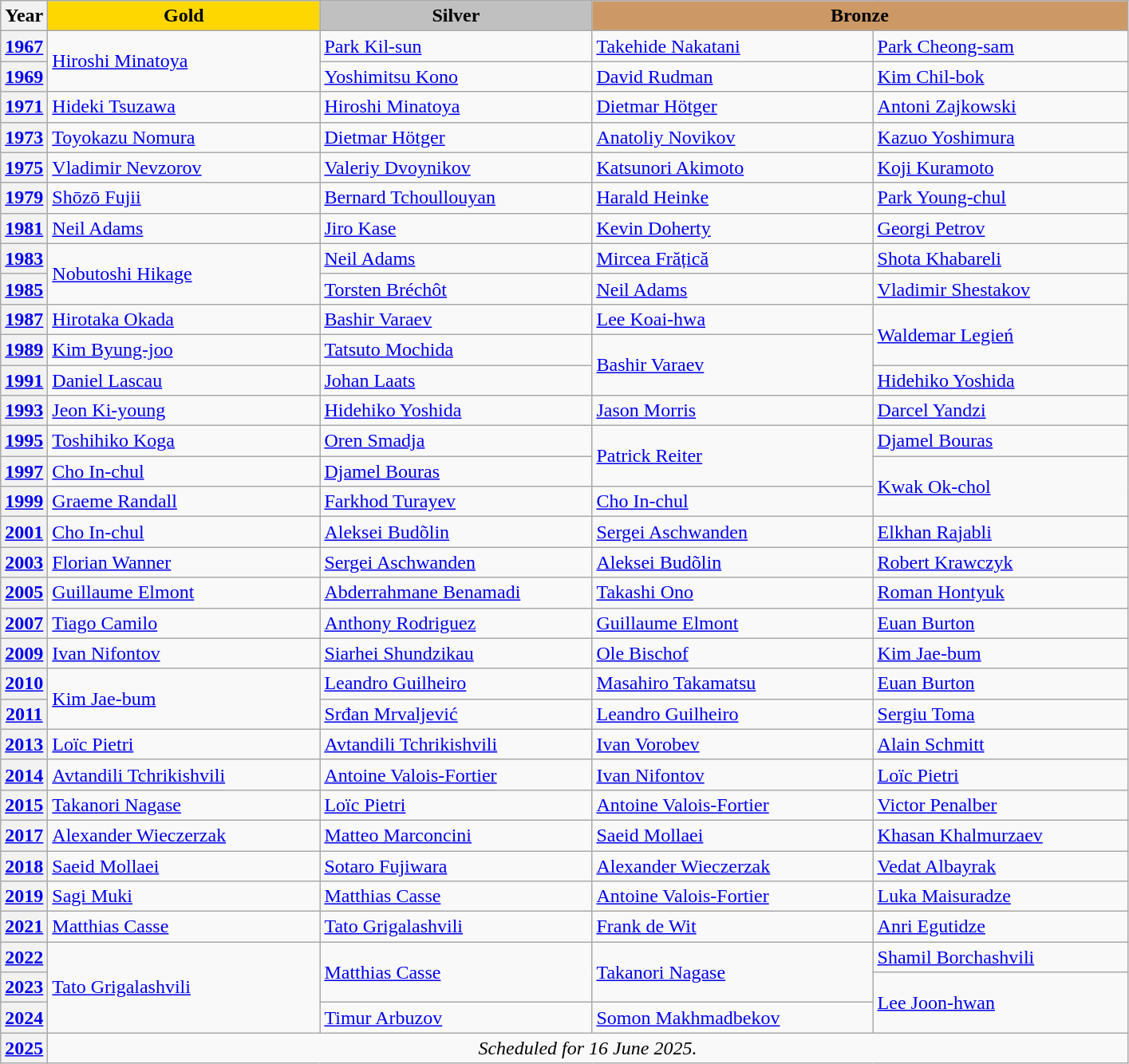<table class=wikitable>
<tr align=center>
<th>Year</th>
<td bgcolor=gold width=220><strong>Gold</strong></td>
<td bgcolor=silver width=220><strong>Silver</strong></td>
<td bgcolor=cc9966 colspan=2 width=440><strong>Bronze</strong></td>
</tr>
<tr>
<th> <a href='#'>1967</a></th>
<td rowspan=2> <a href='#'>Hiroshi Minatoya</a></td>
<td> <a href='#'>Park Kil-sun</a></td>
<td> <a href='#'>Takehide Nakatani</a></td>
<td> <a href='#'>Park Cheong-sam</a></td>
</tr>
<tr>
<th> <a href='#'>1969</a></th>
<td> <a href='#'>Yoshimitsu Kono</a></td>
<td> <a href='#'>David Rudman</a></td>
<td> <a href='#'>Kim Chil-bok</a></td>
</tr>
<tr>
<th> <a href='#'>1971</a></th>
<td> <a href='#'>Hideki Tsuzawa</a></td>
<td> <a href='#'>Hiroshi Minatoya</a></td>
<td> <a href='#'>Dietmar Hötger</a></td>
<td> <a href='#'>Antoni Zajkowski</a></td>
</tr>
<tr>
<th> <a href='#'>1973</a></th>
<td> <a href='#'>Toyokazu Nomura</a></td>
<td> <a href='#'>Dietmar Hötger</a></td>
<td> <a href='#'>Anatoliy Novikov</a></td>
<td> <a href='#'>Kazuo Yoshimura</a></td>
</tr>
<tr>
<th> <a href='#'>1975</a></th>
<td> <a href='#'>Vladimir Nevzorov</a></td>
<td> <a href='#'>Valeriy Dvoynikov</a></td>
<td> <a href='#'>Katsunori Akimoto</a></td>
<td> <a href='#'>Koji Kuramoto</a></td>
</tr>
<tr>
<th> <a href='#'>1979</a></th>
<td> <a href='#'>Shōzō Fujii</a></td>
<td> <a href='#'>Bernard Tchoullouyan</a></td>
<td> <a href='#'>Harald Heinke</a></td>
<td> <a href='#'>Park Young-chul</a></td>
</tr>
<tr>
<th> <a href='#'>1981</a></th>
<td> <a href='#'>Neil Adams</a></td>
<td> <a href='#'>Jiro Kase</a></td>
<td> <a href='#'>Kevin Doherty</a></td>
<td> <a href='#'>Georgi Petrov</a></td>
</tr>
<tr>
<th> <a href='#'>1983</a></th>
<td rowspan=2> <a href='#'>Nobutoshi Hikage</a></td>
<td> <a href='#'>Neil Adams</a></td>
<td> <a href='#'>Mircea Frățică</a></td>
<td> <a href='#'>Shota Khabareli</a></td>
</tr>
<tr>
<th> <a href='#'>1985</a></th>
<td> <a href='#'>Torsten Bréchôt</a></td>
<td> <a href='#'>Neil Adams</a></td>
<td> <a href='#'>Vladimir Shestakov</a></td>
</tr>
<tr>
<th> <a href='#'>1987</a></th>
<td> <a href='#'>Hirotaka Okada</a></td>
<td> <a href='#'>Bashir Varaev</a></td>
<td> <a href='#'>Lee Koai-hwa</a></td>
<td rowspan=2> <a href='#'>Waldemar Legień</a></td>
</tr>
<tr>
<th> <a href='#'>1989</a></th>
<td> <a href='#'>Kim Byung-joo</a></td>
<td> <a href='#'>Tatsuto Mochida</a></td>
<td rowspan=2> <a href='#'>Bashir Varaev</a></td>
</tr>
<tr>
<th> <a href='#'>1991</a></th>
<td> <a href='#'>Daniel Lascau</a></td>
<td> <a href='#'>Johan Laats</a></td>
<td> <a href='#'>Hidehiko Yoshida</a></td>
</tr>
<tr>
<th> <a href='#'>1993</a></th>
<td> <a href='#'>Jeon Ki-young</a></td>
<td> <a href='#'>Hidehiko Yoshida</a></td>
<td> <a href='#'>Jason Morris</a></td>
<td> <a href='#'>Darcel Yandzi</a></td>
</tr>
<tr>
<th> <a href='#'>1995</a></th>
<td> <a href='#'>Toshihiko Koga</a></td>
<td> <a href='#'>Oren Smadja</a></td>
<td rowspan=2> <a href='#'>Patrick Reiter</a></td>
<td> <a href='#'>Djamel Bouras</a></td>
</tr>
<tr>
<th> <a href='#'>1997</a></th>
<td> <a href='#'>Cho In-chul</a></td>
<td> <a href='#'>Djamel Bouras</a></td>
<td rowspan=2> <a href='#'>Kwak Ok-chol</a></td>
</tr>
<tr>
<th> <a href='#'>1999</a></th>
<td> <a href='#'>Graeme Randall</a></td>
<td> <a href='#'>Farkhod Turayev</a></td>
<td> <a href='#'>Cho In-chul</a></td>
</tr>
<tr>
<th> <a href='#'>2001</a></th>
<td> <a href='#'>Cho In-chul</a></td>
<td> <a href='#'>Aleksei Budõlin</a></td>
<td> <a href='#'>Sergei Aschwanden</a></td>
<td> <a href='#'>Elkhan Rajabli</a></td>
</tr>
<tr>
<th> <a href='#'>2003</a></th>
<td> <a href='#'>Florian Wanner</a></td>
<td> <a href='#'>Sergei Aschwanden</a></td>
<td> <a href='#'>Aleksei Budõlin</a></td>
<td> <a href='#'>Robert Krawczyk</a></td>
</tr>
<tr>
<th> <a href='#'>2005</a></th>
<td> <a href='#'>Guillaume Elmont</a></td>
<td> <a href='#'>Abderrahmane Benamadi</a></td>
<td> <a href='#'>Takashi Ono</a></td>
<td> <a href='#'>Roman Hontyuk</a></td>
</tr>
<tr>
<th> <a href='#'>2007</a></th>
<td> <a href='#'>Tiago Camilo</a></td>
<td> <a href='#'>Anthony Rodriguez</a></td>
<td> <a href='#'>Guillaume Elmont</a></td>
<td> <a href='#'>Euan Burton</a></td>
</tr>
<tr>
<th> <a href='#'>2009</a></th>
<td> <a href='#'>Ivan Nifontov</a></td>
<td> <a href='#'>Siarhei Shundzikau</a></td>
<td> <a href='#'>Ole Bischof</a></td>
<td> <a href='#'>Kim Jae-bum</a></td>
</tr>
<tr>
<th> <a href='#'>2010</a></th>
<td rowspan=2> <a href='#'>Kim Jae-bum</a></td>
<td> <a href='#'>Leandro Guilheiro</a></td>
<td> <a href='#'>Masahiro Takamatsu</a></td>
<td> <a href='#'>Euan Burton</a></td>
</tr>
<tr>
<th> <a href='#'>2011</a></th>
<td> <a href='#'>Srđan Mrvaljević</a></td>
<td> <a href='#'>Leandro Guilheiro</a></td>
<td> <a href='#'>Sergiu Toma</a></td>
</tr>
<tr>
<th> <a href='#'>2013</a></th>
<td> <a href='#'>Loïc Pietri</a></td>
<td> <a href='#'>Avtandili Tchrikishvili</a></td>
<td> <a href='#'>Ivan Vorobev</a></td>
<td> <a href='#'>Alain Schmitt</a></td>
</tr>
<tr>
<th> <a href='#'>2014</a></th>
<td> <a href='#'>Avtandili Tchrikishvili</a></td>
<td> <a href='#'>Antoine Valois-Fortier</a></td>
<td> <a href='#'>Ivan Nifontov</a></td>
<td> <a href='#'>Loïc Pietri</a></td>
</tr>
<tr>
<th> <a href='#'>2015</a></th>
<td> <a href='#'>Takanori Nagase</a></td>
<td> <a href='#'>Loïc Pietri</a></td>
<td> <a href='#'>Antoine Valois-Fortier</a></td>
<td> <a href='#'>Victor Penalber</a></td>
</tr>
<tr>
<th> <a href='#'>2017</a></th>
<td> <a href='#'>Alexander Wieczerzak</a></td>
<td> <a href='#'>Matteo Marconcini</a></td>
<td> <a href='#'>Saeid Mollaei</a></td>
<td> <a href='#'>Khasan Khalmurzaev</a></td>
</tr>
<tr>
<th> <a href='#'>2018</a></th>
<td> <a href='#'>Saeid Mollaei</a></td>
<td> <a href='#'>Sotaro Fujiwara</a></td>
<td> <a href='#'>Alexander Wieczerzak</a></td>
<td> <a href='#'>Vedat Albayrak</a></td>
</tr>
<tr>
<th> <a href='#'>2019</a></th>
<td> <a href='#'>Sagi Muki</a></td>
<td> <a href='#'>Matthias Casse</a></td>
<td> <a href='#'>Antoine Valois-Fortier</a></td>
<td> <a href='#'>Luka Maisuradze</a></td>
</tr>
<tr>
<th> <a href='#'>2021</a></th>
<td> <a href='#'>Matthias Casse</a></td>
<td> <a href='#'>Tato Grigalashvili</a></td>
<td> <a href='#'>Frank de Wit</a></td>
<td> <a href='#'>Anri Egutidze</a></td>
</tr>
<tr>
<th> <a href='#'>2022</a></th>
<td rowspan=3> <a href='#'>Tato Grigalashvili</a></td>
<td rowspan=2> <a href='#'>Matthias Casse</a></td>
<td rowspan=2> <a href='#'>Takanori Nagase</a></td>
<td> <a href='#'>Shamil Borchashvili</a></td>
</tr>
<tr>
<th> <a href='#'>2023</a></th>
<td rowspan=2> <a href='#'>Lee Joon-hwan</a></td>
</tr>
<tr>
<th> <a href='#'>2024</a></th>
<td> <a href='#'>Timur Arbuzov</a></td>
<td> <a href='#'>Somon Makhmadbekov</a></td>
</tr>
<tr>
<th> <a href='#'>2025</a></th>
<td colspan=4 align=center><em>Scheduled for 16 June 2025.</em></td>
</tr>
</table>
